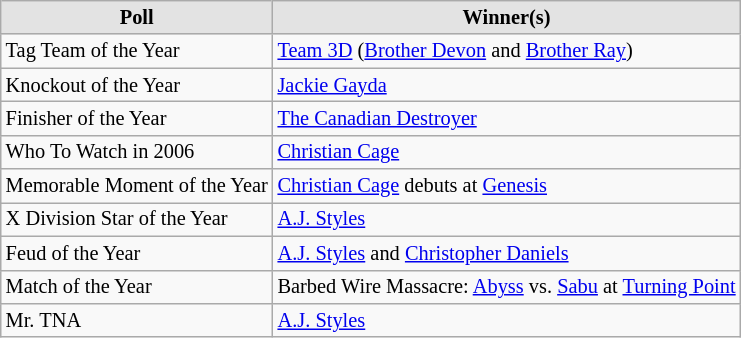<table class="wikitable" style="font-size: 85%; text-align: left;">
<tr>
<th style="border-style: none none solid solid; background: #e3e3e3"><strong>Poll</strong></th>
<th style="border-style:none none solid solid; background:#e3e3e3;"><strong>Winner(s)</strong></th>
</tr>
<tr>
<td>Tag Team of the Year</td>
<td><a href='#'>Team 3D</a> (<a href='#'>Brother Devon</a> and <a href='#'>Brother Ray</a>)</td>
</tr>
<tr>
<td>Knockout of the Year</td>
<td><a href='#'>Jackie Gayda</a></td>
</tr>
<tr>
<td>Finisher of the Year</td>
<td><a href='#'>The Canadian Destroyer</a></td>
</tr>
<tr>
<td>Who To Watch in 2006</td>
<td><a href='#'>Christian Cage</a></td>
</tr>
<tr>
<td>Memorable Moment of the Year</td>
<td><a href='#'>Christian Cage</a> debuts at <a href='#'>Genesis</a></td>
</tr>
<tr>
<td>X Division Star of the Year</td>
<td><a href='#'>A.J. Styles</a></td>
</tr>
<tr>
<td>Feud of the Year</td>
<td><a href='#'>A.J. Styles</a> and <a href='#'>Christopher Daniels</a></td>
</tr>
<tr>
<td>Match of the Year</td>
<td>Barbed Wire Massacre: <a href='#'>Abyss</a> vs. <a href='#'>Sabu</a> at <a href='#'>Turning Point</a></td>
</tr>
<tr>
<td>Mr. TNA</td>
<td><a href='#'>A.J. Styles</a></td>
</tr>
</table>
